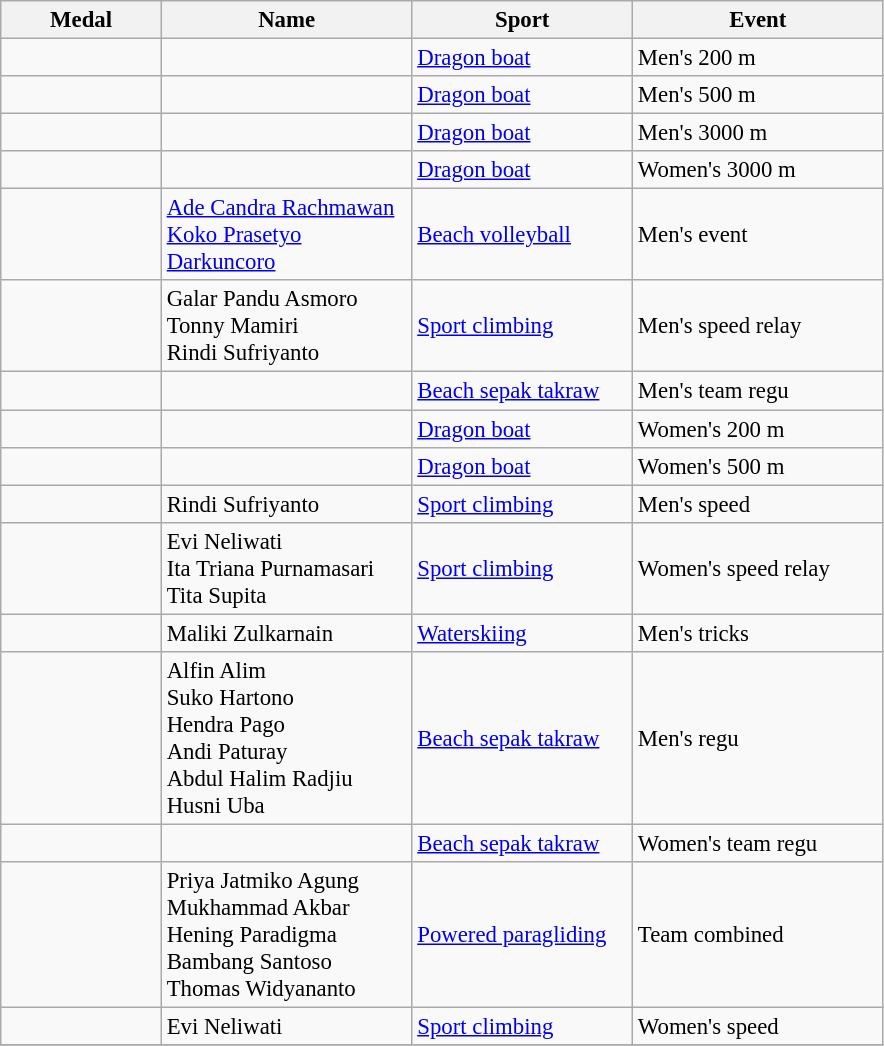<table class="wikitable sortable" style="font-size:95%">
<tr>
<th width=100>Medal</th>
<th width=160>Name</th>
<th width=140>Sport</th>
<th width=160>Event</th>
</tr>
<tr>
<td></td>
<td></td>
<td><a href='#'>Dragon boat</a></td>
<td>Men's 200 m</td>
</tr>
<tr>
<td></td>
<td></td>
<td><a href='#'>Dragon boat</a></td>
<td>Men's 500 m</td>
</tr>
<tr>
<td></td>
<td></td>
<td><a href='#'>Dragon boat</a></td>
<td>Men's 3000 m</td>
</tr>
<tr>
<td></td>
<td></td>
<td><a href='#'>Dragon boat</a></td>
<td>Women's 3000 m</td>
</tr>
<tr>
<td></td>
<td><a href='#'>Ade Candra Rachmawan</a><br><a href='#'>Koko Prasetyo Darkuncoro</a></td>
<td><a href='#'>Beach volleyball</a></td>
<td>Men's event</td>
</tr>
<tr>
<td></td>
<td>Galar Pandu Asmoro<br>Tonny Mamiri<br>Rindi Sufriyanto</td>
<td><a href='#'>Sport climbing</a></td>
<td>Men's speed relay</td>
</tr>
<tr>
<td></td>
<td></td>
<td><a href='#'>Beach sepak takraw</a></td>
<td>Men's team regu</td>
</tr>
<tr>
<td></td>
<td></td>
<td><a href='#'>Dragon boat</a></td>
<td>Women's 200 m</td>
</tr>
<tr>
<td></td>
<td></td>
<td><a href='#'>Dragon boat</a></td>
<td>Women's 500 m</td>
</tr>
<tr>
<td></td>
<td>Rindi Sufriyanto</td>
<td><a href='#'>Sport climbing</a></td>
<td>Men's speed</td>
</tr>
<tr>
<td></td>
<td>Evi Neliwati<br>Ita Triana Purnamasari<br>Tita Supita</td>
<td><a href='#'>Sport climbing</a></td>
<td>Women's speed relay</td>
</tr>
<tr>
<td></td>
<td>Maliki Zulkarnain</td>
<td><a href='#'>Waterskiing</a></td>
<td>Men's tricks</td>
</tr>
<tr>
<td></td>
<td>Alfin Alim<br>Suko Hartono<br>Hendra Pago<br>Andi Paturay<br>Abdul Halim Radjiu<br>Husni Uba</td>
<td><a href='#'>Beach sepak takraw</a></td>
<td>Men's regu</td>
</tr>
<tr>
<td></td>
<td></td>
<td><a href='#'>Beach sepak takraw</a></td>
<td>Women's team regu</td>
</tr>
<tr>
<td></td>
<td>Priya Jatmiko Agung<br>Mukhammad Akbar<br>Hening Paradigma<br>Bambang Santoso<br>Thomas Widyananto</td>
<td><a href='#'>Powered paragliding</a></td>
<td>Team combined</td>
</tr>
<tr>
<td></td>
<td>Evi Neliwati</td>
<td><a href='#'>Sport climbing</a></td>
<td>Women's speed</td>
</tr>
<tr>
</tr>
</table>
